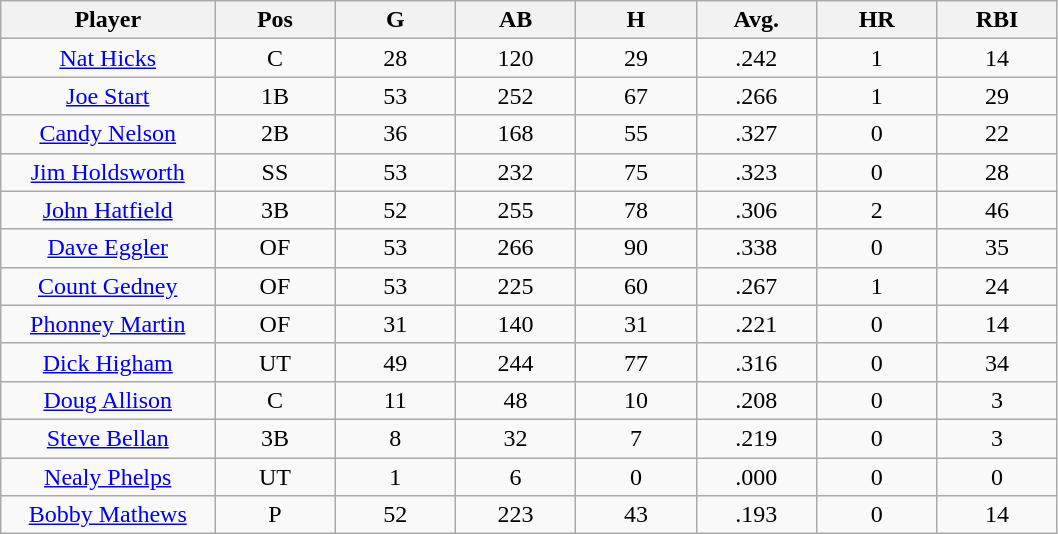<table class="wikitable sortable">
<tr>
<th bgcolor="#DDDDFF" width="16%">Player</th>
<th bgcolor="#DDDDFF" width="9%">Pos</th>
<th bgcolor="#DDDDFF" width="9%">G</th>
<th bgcolor="#DDDDFF" width="9%">AB</th>
<th bgcolor="#DDDDFF" width="9%">H</th>
<th bgcolor="#DDDDFF" width="9%">Avg.</th>
<th bgcolor="#DDDDFF" width="9%">HR</th>
<th bgcolor="#DDDDFF" width="9%">RBI</th>
</tr>
<tr align=center>
<td><a href='#'>Nat Hicks</a></td>
<td>C</td>
<td>28</td>
<td>120</td>
<td>29</td>
<td>.242</td>
<td>1</td>
<td>14</td>
</tr>
<tr align=center>
<td><a href='#'>Joe Start</a></td>
<td>1B</td>
<td>53</td>
<td>252</td>
<td>67</td>
<td>.266</td>
<td>1</td>
<td>29</td>
</tr>
<tr align=center>
<td><a href='#'>Candy Nelson</a></td>
<td>2B</td>
<td>36</td>
<td>168</td>
<td>55</td>
<td>.327</td>
<td>0</td>
<td>22</td>
</tr>
<tr align=center>
<td><a href='#'>Jim Holdsworth</a></td>
<td>SS</td>
<td>53</td>
<td>232</td>
<td>75</td>
<td>.323</td>
<td>0</td>
<td>28</td>
</tr>
<tr align=center>
<td><a href='#'>John Hatfield</a></td>
<td>3B</td>
<td>52</td>
<td>255</td>
<td>78</td>
<td>.306</td>
<td>2</td>
<td>46</td>
</tr>
<tr align=center>
<td><a href='#'>Dave Eggler</a></td>
<td>OF</td>
<td>53</td>
<td>266</td>
<td>90</td>
<td>.338</td>
<td>0</td>
<td>35</td>
</tr>
<tr align=center>
<td><a href='#'>Count Gedney</a></td>
<td>OF</td>
<td>53</td>
<td>225</td>
<td>60</td>
<td>.267</td>
<td>1</td>
<td>24</td>
</tr>
<tr align=center>
<td><a href='#'>Phonney Martin</a></td>
<td>OF</td>
<td>31</td>
<td>140</td>
<td>31</td>
<td>.221</td>
<td>0</td>
<td>14</td>
</tr>
<tr align=center>
<td><a href='#'>Dick Higham</a></td>
<td>UT</td>
<td>49</td>
<td>244</td>
<td>77</td>
<td>.316</td>
<td>0</td>
<td>34</td>
</tr>
<tr align=center>
<td><a href='#'>Doug Allison</a></td>
<td>C</td>
<td>11</td>
<td>48</td>
<td>10</td>
<td>.208</td>
<td>0</td>
<td>3</td>
</tr>
<tr align=center>
<td><a href='#'>Steve Bellan</a></td>
<td>3B</td>
<td>8</td>
<td>32</td>
<td>7</td>
<td>.219</td>
<td>0</td>
<td>3</td>
</tr>
<tr align=center>
<td><a href='#'>Nealy Phelps</a></td>
<td>UT</td>
<td>1</td>
<td>6</td>
<td>0</td>
<td>.000</td>
<td>0</td>
<td>0</td>
</tr>
<tr align=center>
<td><a href='#'>Bobby Mathews</a></td>
<td>P</td>
<td>52</td>
<td>223</td>
<td>43</td>
<td>.193</td>
<td>0</td>
<td>14</td>
</tr>
</table>
